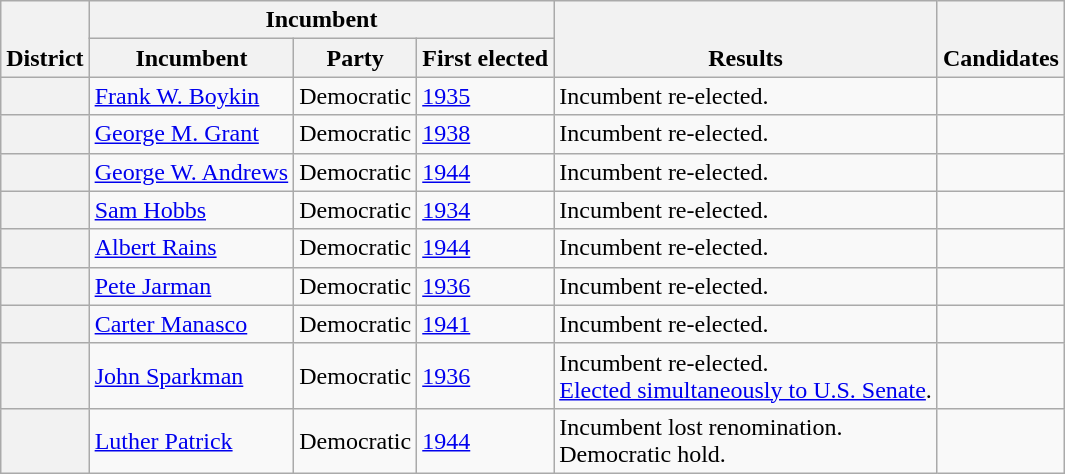<table class=wikitable>
<tr valign=bottom>
<th rowspan=2>District</th>
<th colspan=3>Incumbent</th>
<th rowspan=2>Results</th>
<th rowspan=2>Candidates</th>
</tr>
<tr>
<th>Incumbent</th>
<th>Party</th>
<th>First elected</th>
</tr>
<tr>
<th></th>
<td><a href='#'>Frank W. Boykin</a></td>
<td>Democratic</td>
<td><a href='#'>1935 </a></td>
<td>Incumbent re-elected.</td>
<td nowrap></td>
</tr>
<tr>
<th></th>
<td><a href='#'>George M. Grant</a></td>
<td>Democratic</td>
<td><a href='#'>1938</a></td>
<td>Incumbent re-elected.</td>
<td nowrap></td>
</tr>
<tr>
<th></th>
<td><a href='#'>George W. Andrews</a></td>
<td>Democratic</td>
<td><a href='#'>1944</a></td>
<td>Incumbent re-elected.</td>
<td nowrap></td>
</tr>
<tr>
<th></th>
<td><a href='#'>Sam Hobbs</a></td>
<td>Democratic</td>
<td><a href='#'>1934</a></td>
<td>Incumbent re-elected.</td>
<td nowrap></td>
</tr>
<tr>
<th></th>
<td><a href='#'>Albert Rains</a></td>
<td>Democratic</td>
<td><a href='#'>1944</a></td>
<td>Incumbent re-elected.</td>
<td nowrap></td>
</tr>
<tr>
<th></th>
<td><a href='#'>Pete Jarman</a></td>
<td>Democratic</td>
<td><a href='#'>1936</a></td>
<td>Incumbent re-elected.</td>
<td nowrap></td>
</tr>
<tr>
<th></th>
<td><a href='#'>Carter Manasco</a></td>
<td>Democratic</td>
<td><a href='#'>1941 </a></td>
<td>Incumbent re-elected.</td>
<td nowrap></td>
</tr>
<tr>
<th></th>
<td><a href='#'>John Sparkman</a></td>
<td>Democratic</td>
<td><a href='#'>1936</a></td>
<td>Incumbent re-elected.<br><a href='#'>Elected simultaneously to U.S. Senate</a>.</td>
<td nowrap></td>
</tr>
<tr>
<th></th>
<td><a href='#'>Luther Patrick</a></td>
<td>Democratic</td>
<td><a href='#'>1944</a></td>
<td>Incumbent lost renomination.<br>Democratic hold.</td>
<td nowrap></td>
</tr>
</table>
